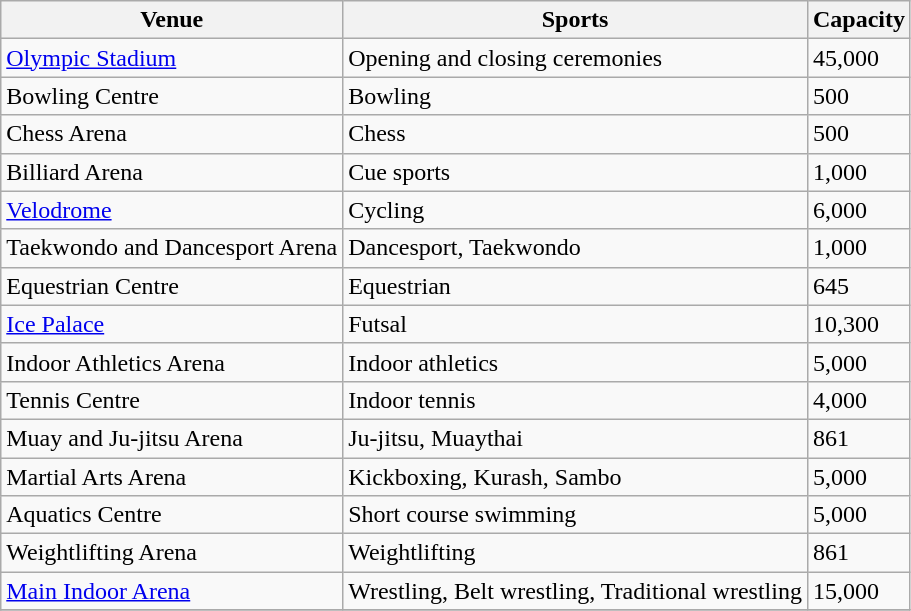<table class="wikitable sortable">
<tr>
<th>Venue</th>
<th>Sports</th>
<th>Capacity</th>
</tr>
<tr>
<td><a href='#'>Olympic Stadium</a></td>
<td>Opening and closing ceremonies</td>
<td>45,000</td>
</tr>
<tr>
<td>Bowling Centre</td>
<td>Bowling</td>
<td>500</td>
</tr>
<tr>
<td>Chess Arena</td>
<td>Chess</td>
<td>500</td>
</tr>
<tr>
<td>Billiard Arena</td>
<td>Cue sports</td>
<td>1,000</td>
</tr>
<tr>
<td><a href='#'>Velodrome</a></td>
<td>Cycling</td>
<td>6,000</td>
</tr>
<tr>
<td>Taekwondo and Dancesport Arena</td>
<td>Dancesport, Taekwondo</td>
<td>1,000</td>
</tr>
<tr>
<td>Equestrian Centre</td>
<td>Equestrian</td>
<td>645</td>
</tr>
<tr>
<td><a href='#'>Ice Palace</a></td>
<td>Futsal</td>
<td>10,300</td>
</tr>
<tr>
<td>Indoor Athletics Arena</td>
<td>Indoor athletics</td>
<td>5,000</td>
</tr>
<tr>
<td>Tennis Centre</td>
<td>Indoor tennis</td>
<td>4,000</td>
</tr>
<tr>
<td>Muay and Ju-jitsu Arena</td>
<td>Ju-jitsu, Muaythai</td>
<td>861</td>
</tr>
<tr>
<td>Martial Arts Arena</td>
<td>Kickboxing, Kurash, Sambo</td>
<td>5,000</td>
</tr>
<tr>
<td>Aquatics Centre</td>
<td>Short course swimming</td>
<td>5,000</td>
</tr>
<tr>
<td>Weightlifting Arena</td>
<td>Weightlifting</td>
<td>861</td>
</tr>
<tr>
<td><a href='#'>Main Indoor Arena</a></td>
<td>Wrestling, Belt wrestling, Traditional wrestling</td>
<td>15,000</td>
</tr>
<tr>
</tr>
</table>
